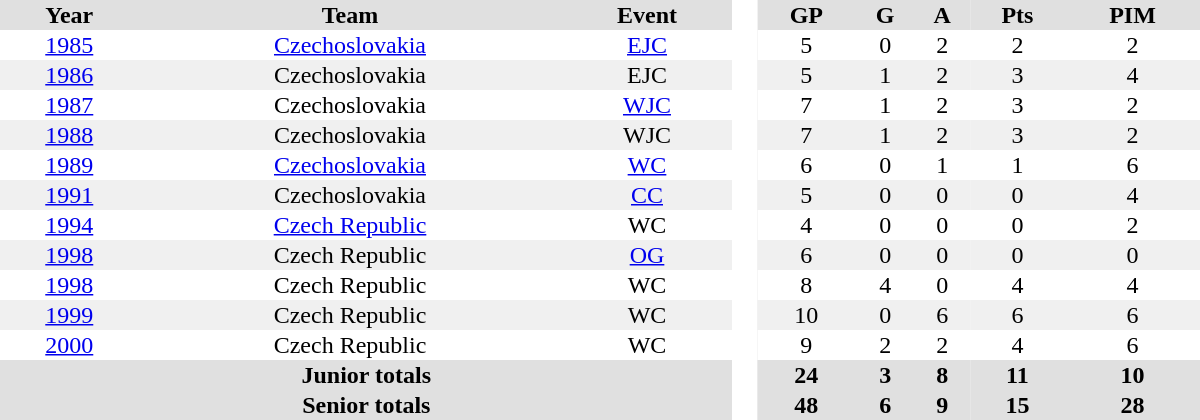<table border="0" cellpadding="1" cellspacing="0" style="text-align:center; width:50em">
<tr align="center" bgcolor="#e0e0e0">
<th>Year</th>
<th>Team</th>
<th>Event</th>
<th rowspan="99" bgcolor="#ffffff"> </th>
<th>GP</th>
<th>G</th>
<th>A</th>
<th>Pts</th>
<th>PIM</th>
</tr>
<tr>
<td><a href='#'>1985</a></td>
<td><a href='#'>Czechoslovakia</a></td>
<td><a href='#'>EJC</a></td>
<td>5</td>
<td>0</td>
<td>2</td>
<td>2</td>
<td>2</td>
</tr>
<tr bgcolor="#f0f0f0">
<td><a href='#'>1986</a></td>
<td>Czechoslovakia</td>
<td>EJC</td>
<td>5</td>
<td>1</td>
<td>2</td>
<td>3</td>
<td>4</td>
</tr>
<tr>
<td><a href='#'>1987</a></td>
<td>Czechoslovakia</td>
<td><a href='#'>WJC</a></td>
<td>7</td>
<td>1</td>
<td>2</td>
<td>3</td>
<td>2</td>
</tr>
<tr bgcolor="#f0f0f0">
<td><a href='#'>1988</a></td>
<td>Czechoslovakia</td>
<td>WJC</td>
<td>7</td>
<td>1</td>
<td>2</td>
<td>3</td>
<td>2</td>
</tr>
<tr>
<td><a href='#'>1989</a></td>
<td><a href='#'>Czechoslovakia</a></td>
<td><a href='#'>WC</a></td>
<td>6</td>
<td>0</td>
<td>1</td>
<td>1</td>
<td>6</td>
</tr>
<tr bgcolor="#f0f0f0">
<td><a href='#'>1991</a></td>
<td>Czechoslovakia</td>
<td><a href='#'>CC</a></td>
<td>5</td>
<td>0</td>
<td>0</td>
<td>0</td>
<td>4</td>
</tr>
<tr>
<td><a href='#'>1994</a></td>
<td><a href='#'>Czech Republic</a></td>
<td>WC</td>
<td>4</td>
<td>0</td>
<td>0</td>
<td>0</td>
<td>2</td>
</tr>
<tr bgcolor="#f0f0f0">
<td><a href='#'>1998</a></td>
<td>Czech Republic</td>
<td><a href='#'>OG</a></td>
<td>6</td>
<td>0</td>
<td>0</td>
<td>0</td>
<td>0</td>
</tr>
<tr>
<td><a href='#'>1998</a></td>
<td>Czech Republic</td>
<td>WC</td>
<td>8</td>
<td>4</td>
<td>0</td>
<td>4</td>
<td>4</td>
</tr>
<tr bgcolor="#f0f0f0">
<td><a href='#'>1999</a></td>
<td>Czech Republic</td>
<td>WC</td>
<td>10</td>
<td>0</td>
<td>6</td>
<td>6</td>
<td>6</td>
</tr>
<tr>
<td><a href='#'>2000</a></td>
<td>Czech Republic</td>
<td>WC</td>
<td>9</td>
<td>2</td>
<td>2</td>
<td>4</td>
<td>6</td>
</tr>
<tr bgcolor="#e0e0e0">
<th colspan=3>Junior totals</th>
<th>24</th>
<th>3</th>
<th>8</th>
<th>11</th>
<th>10</th>
</tr>
<tr bgcolor="#e0e0e0">
<th colspan=3>Senior totals</th>
<th>48</th>
<th>6</th>
<th>9</th>
<th>15</th>
<th>28</th>
</tr>
</table>
